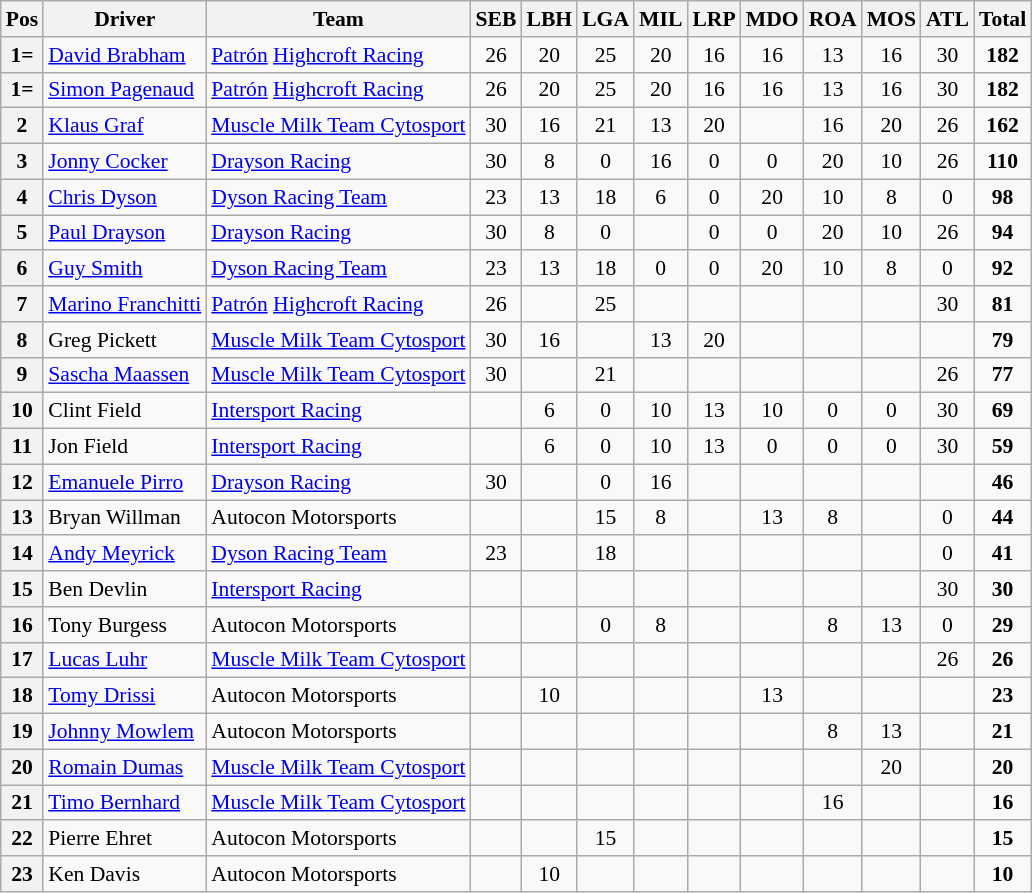<table class="wikitable" style="font-size: 90%;">
<tr>
<th>Pos</th>
<th>Driver</th>
<th>Team</th>
<th>SEB</th>
<th>LBH</th>
<th>LGA</th>
<th>MIL</th>
<th>LRP</th>
<th>MDO</th>
<th>ROA</th>
<th>MOS</th>
<th>ATL</th>
<th>Total</th>
</tr>
<tr>
<th>1=</th>
<td> <a href='#'>David Brabham</a></td>
<td> <a href='#'>Patrón</a> <a href='#'>Highcroft Racing</a></td>
<td align="center">26</td>
<td align="center">20</td>
<td align="center">25</td>
<td align="center">20</td>
<td align="center">16</td>
<td align="center">16</td>
<td align="center">13</td>
<td align="center">16</td>
<td align="center">30</td>
<td align="center"><strong>182</strong></td>
</tr>
<tr>
<th>1=</th>
<td> <a href='#'>Simon Pagenaud</a></td>
<td> <a href='#'>Patrón</a> <a href='#'>Highcroft Racing</a></td>
<td align="center">26</td>
<td align="center">20</td>
<td align="center">25</td>
<td align="center">20</td>
<td align="center">16</td>
<td align="center">16</td>
<td align="center">13</td>
<td align="center">16</td>
<td align="center">30</td>
<td align="center"><strong>182</strong></td>
</tr>
<tr>
<th>2</th>
<td> <a href='#'>Klaus Graf</a></td>
<td> <a href='#'>Muscle Milk Team Cytosport</a></td>
<td align="center">30</td>
<td align="center">16</td>
<td align="center">21</td>
<td align="center">13</td>
<td align="center">20</td>
<td></td>
<td align="center">16</td>
<td align="center">20</td>
<td align="center">26</td>
<td align="center"><strong>162</strong></td>
</tr>
<tr>
<th>3</th>
<td> <a href='#'>Jonny Cocker</a></td>
<td> <a href='#'>Drayson Racing</a></td>
<td align="center">30</td>
<td align="center">8</td>
<td align="center">0</td>
<td align="center">16</td>
<td align="center">0</td>
<td align="center">0</td>
<td align="center">20</td>
<td align="center">10</td>
<td align="center">26</td>
<td align="center"><strong>110</strong></td>
</tr>
<tr>
<th>4</th>
<td> <a href='#'>Chris Dyson</a></td>
<td> <a href='#'>Dyson Racing Team</a></td>
<td align="center">23</td>
<td align="center">13</td>
<td align="center">18</td>
<td align="center">6</td>
<td align="center">0</td>
<td align="center">20</td>
<td align="center">10</td>
<td align="center">8</td>
<td align="center">0</td>
<td align="center"><strong>98</strong></td>
</tr>
<tr>
<th>5</th>
<td> <a href='#'>Paul Drayson</a></td>
<td> <a href='#'>Drayson Racing</a></td>
<td align="center">30</td>
<td align="center">8</td>
<td align="center">0</td>
<td></td>
<td align="center">0</td>
<td align="center">0</td>
<td align="center">20</td>
<td align="center">10</td>
<td align="center">26</td>
<td align="center"><strong>94</strong></td>
</tr>
<tr>
<th>6</th>
<td> <a href='#'>Guy Smith</a></td>
<td> <a href='#'>Dyson Racing Team</a></td>
<td align="center">23</td>
<td align="center">13</td>
<td align="center">18</td>
<td align="center">0</td>
<td align="center">0</td>
<td align="center">20</td>
<td align="center">10</td>
<td align="center">8</td>
<td align="center">0</td>
<td align="center"><strong>92</strong></td>
</tr>
<tr>
<th>7</th>
<td> <a href='#'>Marino Franchitti</a></td>
<td> <a href='#'>Patrón</a> <a href='#'>Highcroft Racing</a></td>
<td align="center">26</td>
<td></td>
<td align="center">25</td>
<td></td>
<td></td>
<td></td>
<td></td>
<td></td>
<td align="center">30</td>
<td align="center"><strong>81</strong></td>
</tr>
<tr>
<th>8</th>
<td> Greg Pickett</td>
<td> <a href='#'>Muscle Milk Team Cytosport</a></td>
<td align="center">30</td>
<td align="center">16</td>
<td></td>
<td align="center">13</td>
<td align="center">20</td>
<td></td>
<td></td>
<td></td>
<td></td>
<td align="center"><strong>79</strong></td>
</tr>
<tr>
<th>9</th>
<td> <a href='#'>Sascha Maassen</a></td>
<td> <a href='#'>Muscle Milk Team Cytosport</a></td>
<td align="center">30</td>
<td></td>
<td align="center">21</td>
<td></td>
<td></td>
<td></td>
<td></td>
<td></td>
<td align="center">26</td>
<td align="center"><strong>77</strong></td>
</tr>
<tr>
<th>10</th>
<td> Clint Field</td>
<td> <a href='#'>Intersport Racing</a></td>
<td></td>
<td align="center">6</td>
<td align="center">0</td>
<td align="center">10</td>
<td align="center">13</td>
<td align="center">10</td>
<td align="center">0</td>
<td align="center">0</td>
<td align="center">30</td>
<td align="center"><strong>69</strong></td>
</tr>
<tr>
<th>11</th>
<td> Jon Field</td>
<td> <a href='#'>Intersport Racing</a></td>
<td></td>
<td align="center">6</td>
<td align="center">0</td>
<td align="center">10</td>
<td align="center">13</td>
<td align="center">0</td>
<td align="center">0</td>
<td align="center">0</td>
<td align="center">30</td>
<td align="center"><strong>59</strong></td>
</tr>
<tr>
<th>12</th>
<td> <a href='#'>Emanuele Pirro</a></td>
<td> <a href='#'>Drayson Racing</a></td>
<td align="center">30</td>
<td></td>
<td align="center">0</td>
<td align="center">16</td>
<td></td>
<td></td>
<td></td>
<td></td>
<td></td>
<td align="center"><strong>46</strong></td>
</tr>
<tr>
<th>13</th>
<td> Bryan Willman</td>
<td> Autocon Motorsports</td>
<td></td>
<td></td>
<td align="center">15</td>
<td align="center">8</td>
<td></td>
<td align="center">13</td>
<td align="center">8</td>
<td></td>
<td align="center">0</td>
<td align="center"><strong>44</strong></td>
</tr>
<tr>
<th>14</th>
<td> <a href='#'>Andy Meyrick</a></td>
<td> <a href='#'>Dyson Racing Team</a></td>
<td align="center">23</td>
<td></td>
<td align="center">18</td>
<td></td>
<td></td>
<td></td>
<td></td>
<td></td>
<td align="center">0</td>
<td align="center"><strong>41</strong></td>
</tr>
<tr>
<th>15</th>
<td> Ben Devlin</td>
<td> <a href='#'>Intersport Racing</a></td>
<td></td>
<td></td>
<td></td>
<td></td>
<td></td>
<td></td>
<td></td>
<td></td>
<td align="center">30</td>
<td align="center"><strong>30</strong></td>
</tr>
<tr>
<th>16</th>
<td> Tony Burgess</td>
<td> Autocon Motorsports</td>
<td></td>
<td></td>
<td align="center">0</td>
<td align="center">8</td>
<td></td>
<td></td>
<td align="center">8</td>
<td align="center">13</td>
<td align="center">0</td>
<td align="center"><strong>29</strong></td>
</tr>
<tr>
<th>17</th>
<td> <a href='#'>Lucas Luhr</a></td>
<td> <a href='#'>Muscle Milk Team Cytosport</a></td>
<td></td>
<td></td>
<td></td>
<td></td>
<td></td>
<td></td>
<td></td>
<td></td>
<td align="center">26</td>
<td align="center"><strong>26</strong></td>
</tr>
<tr>
<th>18</th>
<td> <a href='#'>Tomy Drissi</a></td>
<td> Autocon Motorsports</td>
<td></td>
<td align="center">10</td>
<td></td>
<td></td>
<td></td>
<td align="center">13</td>
<td></td>
<td></td>
<td></td>
<td align="center"><strong>23</strong></td>
</tr>
<tr>
<th>19</th>
<td> <a href='#'>Johnny Mowlem</a></td>
<td> Autocon Motorsports</td>
<td></td>
<td></td>
<td></td>
<td></td>
<td></td>
<td></td>
<td align="center">8</td>
<td align="center">13</td>
<td></td>
<td align="center"><strong>21</strong></td>
</tr>
<tr>
<th>20</th>
<td> <a href='#'>Romain Dumas</a></td>
<td> <a href='#'>Muscle Milk Team Cytosport</a></td>
<td></td>
<td></td>
<td></td>
<td></td>
<td></td>
<td></td>
<td></td>
<td align="center">20</td>
<td></td>
<td align="center"><strong>20</strong></td>
</tr>
<tr>
<th>21</th>
<td> <a href='#'>Timo Bernhard</a></td>
<td> <a href='#'>Muscle Milk Team Cytosport</a></td>
<td></td>
<td></td>
<td></td>
<td></td>
<td></td>
<td></td>
<td align="center">16</td>
<td></td>
<td></td>
<td align="center"><strong>16</strong></td>
</tr>
<tr>
<th>22</th>
<td> Pierre Ehret</td>
<td> Autocon Motorsports</td>
<td></td>
<td></td>
<td align="center">15</td>
<td></td>
<td></td>
<td></td>
<td></td>
<td></td>
<td></td>
<td align="center"><strong>15</strong></td>
</tr>
<tr>
<th>23</th>
<td> Ken Davis</td>
<td> Autocon Motorsports</td>
<td></td>
<td align="center">10</td>
<td></td>
<td></td>
<td></td>
<td></td>
<td></td>
<td></td>
<td></td>
<td align="center"><strong>10</strong></td>
</tr>
</table>
